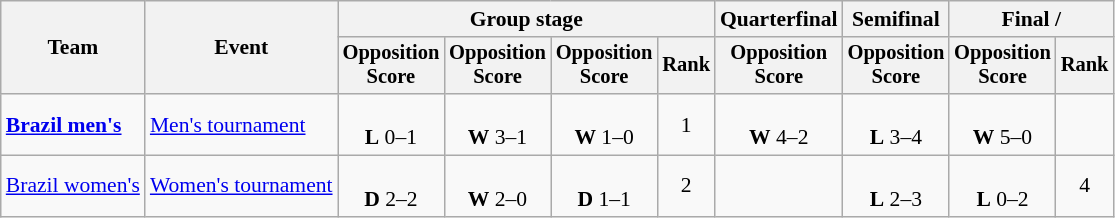<table class="wikitable" style="font-size:90%">
<tr>
<th rowspan=2>Team</th>
<th rowspan=2>Event</th>
<th colspan=4>Group stage</th>
<th>Quarterfinal</th>
<th>Semifinal</th>
<th colspan=2>Final / </th>
</tr>
<tr style="font-size:95%">
<th>Opposition<br>Score</th>
<th>Opposition<br>Score</th>
<th>Opposition<br>Score</th>
<th>Rank</th>
<th>Opposition<br>Score</th>
<th>Opposition<br>Score</th>
<th>Opposition<br>Score</th>
<th>Rank</th>
</tr>
<tr align=center>
<td align=left><strong><a href='#'>Brazil men's</a></strong></td>
<td align=left><a href='#'>Men's tournament</a></td>
<td><br><strong>L</strong> 0–1</td>
<td><br><strong>W</strong> 3–1</td>
<td><br><strong>W</strong> 1–0</td>
<td>1</td>
<td><br><strong>W</strong> 4–2</td>
<td><br><strong>L</strong> 3–4 </td>
<td><br><strong>W</strong> 5–0</td>
<td></td>
</tr>
<tr align=center>
<td align=left><a href='#'>Brazil women's</a></td>
<td align=left><a href='#'>Women's tournament</a></td>
<td><br><strong>D</strong> 2–2</td>
<td><br><strong>W</strong> 2–0</td>
<td><br><strong>D</strong> 1–1</td>
<td>2</td>
<td></td>
<td><br><strong>L</strong> 2–3</td>
<td><br><strong>L</strong> 0–2</td>
<td>4</td>
</tr>
</table>
